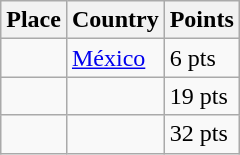<table class=wikitable>
<tr>
<th>Place</th>
<th>Country</th>
<th>Points</th>
</tr>
<tr>
<td align=center></td>
<td> <a href='#'>México</a></td>
<td>6 pts</td>
</tr>
<tr>
<td align=center></td>
<td></td>
<td>19 pts</td>
</tr>
<tr>
<td align=center></td>
<td></td>
<td>32 pts</td>
</tr>
</table>
